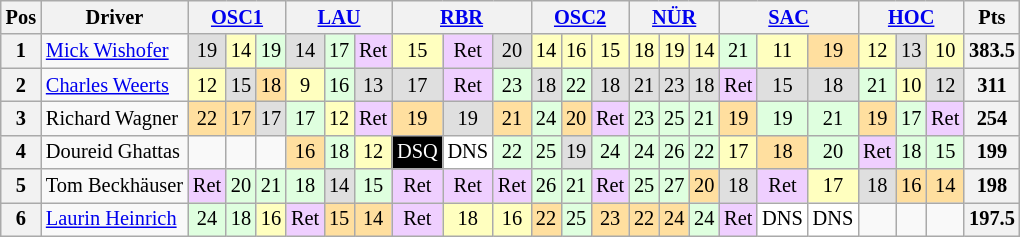<table class="wikitable" style="font-size: 85%; text-align:center">
<tr>
<th>Pos</th>
<th>Driver</th>
<th colspan=3><a href='#'>OSC1</a><br></th>
<th colspan=3><a href='#'>LAU</a><br></th>
<th colspan=3><a href='#'>RBR</a><br></th>
<th colspan=3><a href='#'>OSC2</a><br></th>
<th colspan=3><a href='#'>NÜR</a><br></th>
<th colspan=3><a href='#'>SAC</a><br></th>
<th colspan=3><a href='#'>HOC</a><br></th>
<th>Pts</th>
</tr>
<tr>
<th>1</th>
<td style="text-align:left"> <a href='#'>Mick Wishofer</a></td>
<td style="background:#DFDFDF">19</td>
<td style="background:#FFFFBF">14</td>
<td style="background:#DFFFDF">19</td>
<td style="background:#DFDFDF">14</td>
<td style="background:#DFFFDF">17</td>
<td style="background:#EFCFFF">Ret</td>
<td style="background:#FFFFBF">15</td>
<td style="background:#EFCFFF">Ret</td>
<td style="background:#DFDFDF">20</td>
<td style="background:#FFFFBF">14</td>
<td style="background:#FFFFBF">16</td>
<td style="background:#FFFFBF">15</td>
<td style="background:#FFFFBF">18</td>
<td style="background:#FFFFBF">19</td>
<td style="background:#FFFFBF">14</td>
<td style="background:#DFFFDF">21</td>
<td style="background:#FFFFBF">11</td>
<td style="background:#FFDF9F">19</td>
<td style="background:#FFFFBF">12</td>
<td style="background:#DFDFDF">13</td>
<td style="background:#FFFFBF">10</td>
<th>383.5</th>
</tr>
<tr>
<th>2</th>
<td style="text-align:left"> <a href='#'>Charles Weerts</a></td>
<td style="background:#FFFFBF">12</td>
<td style="background:#DFDFDF">15</td>
<td style="background:#FFDF9F">18</td>
<td style="background:#FFFFBF">9</td>
<td style="background:#DFFFDF">16</td>
<td style="background:#DFDFDF">13</td>
<td style="background:#DFDFDF">17</td>
<td style="background:#EFCFFF">Ret</td>
<td style="background:#DFFFDF">23</td>
<td style="background:#DFDFDF">18</td>
<td style="background:#DFFFDF">22</td>
<td style="background:#DFDFDF">18</td>
<td style="background:#DFDFDF">21</td>
<td style="background:#DFDFDF">23</td>
<td style="background:#DFDFDF">18</td>
<td style="background:#EFCFFF">Ret</td>
<td style="background:#DFDFDF">15</td>
<td style="background:#DFDFDF">18</td>
<td style="background:#DFFFDF">21</td>
<td style="background:#FFFFBF">10</td>
<td style="background:#DFDFDF">12</td>
<th>311</th>
</tr>
<tr>
<th>3</th>
<td style="text-align:left"> Richard Wagner</td>
<td style="background:#FFDF9F">22</td>
<td style="background:#FFDF9F">17</td>
<td style="background:#DFDFDF">17</td>
<td style="background:#DFFFDF">17</td>
<td style="background:#FFFFBF">12</td>
<td style="background:#EFCFFF">Ret</td>
<td style="background:#FFDF9F">19</td>
<td style="background:#DFDFDF">19</td>
<td style="background:#FFDF9F">21</td>
<td style="background:#DFFFDF">24</td>
<td style="background:#FFDF9F">20</td>
<td style="background:#EFCFFF">Ret</td>
<td style="background:#DFFFDF">23</td>
<td style="background:#DFFFDF">25</td>
<td style="background:#DFFFDF">21</td>
<td style="background:#FFDF9F">19</td>
<td style="background:#DFFFDF">19</td>
<td style="background:#DFFFDF">21</td>
<td style="background:#FFDF9F">19</td>
<td style="background:#DFFFDF">17</td>
<td style="background:#EFCFFF">Ret</td>
<th>254</th>
</tr>
<tr>
<th>4</th>
<td style="text-align:left"> Doureid Ghattas</td>
<td></td>
<td></td>
<td></td>
<td style="background:#FFDF9F">16</td>
<td style="background:#DFFFDF">18</td>
<td style="background:#FFFFBF">12</td>
<td style="background:#000000; color:white">DSQ</td>
<td style="background:#ffffff">DNS</td>
<td style="background:#DFFFDF">22</td>
<td style="background:#DFFFDF">25</td>
<td style="background:#DFDFDF">19</td>
<td style="background:#DFFFDF">24</td>
<td style="background:#DFFFDF">24</td>
<td style="background:#DFFFDF">26</td>
<td style="background:#DFFFDF">22</td>
<td style="background:#FFFFBF">17</td>
<td style="background:#FFDF9F">18</td>
<td style="background:#DFFFDF">20</td>
<td style="background:#EFCFFF">Ret</td>
<td style="background:#DFFFDF">18</td>
<td style="background:#DFFFDF">15</td>
<th>199</th>
</tr>
<tr>
<th>5</th>
<td style="text-align:left" nowrap> Tom Beckhäuser</td>
<td style="background:#EFCFFF">Ret</td>
<td style="background:#DFFFDF">20</td>
<td style="background:#DFFFDF">21</td>
<td style="background:#DFFFDF">18</td>
<td style="background:#DFDFDF">14</td>
<td style="background:#DFFFDF">15</td>
<td style="background:#EFCFFF">Ret</td>
<td style="background:#EFCFFF">Ret</td>
<td style="background:#EFCFFF">Ret</td>
<td style="background:#DFFFDF">26</td>
<td style="background:#DFFFDF">21</td>
<td style="background:#EFCFFF">Ret</td>
<td style="background:#DFFFDF">25</td>
<td style="background:#DFFFDF">27</td>
<td style="background:#FFDF9F">20</td>
<td style="background:#DFDFDF">18</td>
<td style="background:#EFCFFF">Ret</td>
<td style="background:#FFFFBF">17</td>
<td style="background:#DFDFDF">18</td>
<td style="background:#FFDF9F">16</td>
<td style="background:#FFDF9F">14</td>
<th>198</th>
</tr>
<tr>
<th>6</th>
<td style="text-align:left"> <a href='#'>Laurin Heinrich</a></td>
<td style="background:#DFFFDF">24</td>
<td style="background:#DFFFDF">18</td>
<td style="background:#FFFFBF">16</td>
<td style="background:#EFCFFF">Ret</td>
<td style="background:#FFDF9F">15</td>
<td style="background:#FFDF9F">14</td>
<td style="background:#EFCFFF">Ret</td>
<td style="background:#FFFFBF">18</td>
<td style="background:#FFFFBF">16</td>
<td style="background:#FFDF9F">22</td>
<td style="background:#DFFFDF">25</td>
<td style="background:#FFDF9F">23</td>
<td style="background:#FFDF9F">22</td>
<td style="background:#FFDF9F">24</td>
<td style="background:#DFFFDF">24</td>
<td style="background:#EFCFFF">Ret</td>
<td style="background:#FFFFFF">DNS</td>
<td style="background:#FFFFFF">DNS</td>
<td></td>
<td></td>
<td></td>
<th>197.5</th>
</tr>
</table>
